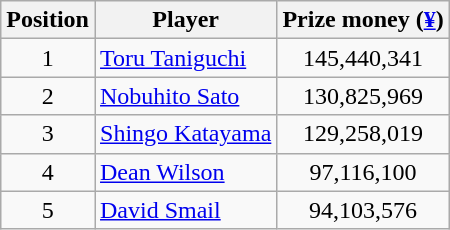<table class="wikitable">
<tr>
<th>Position</th>
<th>Player</th>
<th>Prize money (<a href='#'>¥</a>)</th>
</tr>
<tr>
<td align=center>1</td>
<td> <a href='#'>Toru Taniguchi</a></td>
<td align=center>145,440,341</td>
</tr>
<tr>
<td align=center>2</td>
<td> <a href='#'>Nobuhito Sato</a></td>
<td align=center>130,825,969</td>
</tr>
<tr>
<td align=center>3</td>
<td> <a href='#'>Shingo Katayama</a></td>
<td align=center>129,258,019</td>
</tr>
<tr>
<td align=center>4</td>
<td> <a href='#'>Dean Wilson</a></td>
<td align=center>97,116,100</td>
</tr>
<tr>
<td align=center>5</td>
<td> <a href='#'>David Smail</a></td>
<td align=center>94,103,576</td>
</tr>
</table>
